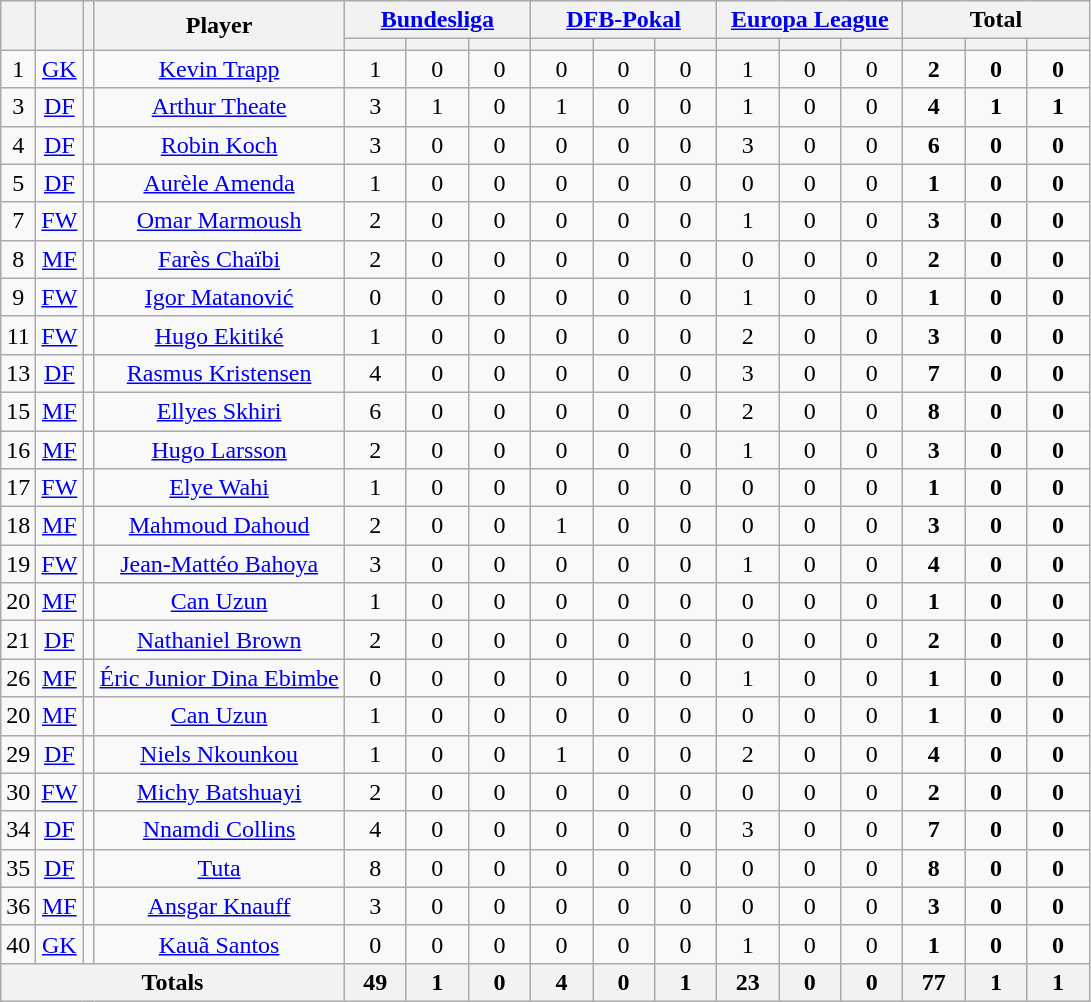<table class="wikitable" style="text-align:center;">
<tr>
<th rowspan="2" !width=15></th>
<th rowspan="2" !width=15></th>
<th rowspan="2" !width=15></th>
<th rowspan="2" !width=120>Player</th>
<th colspan="3"><a href='#'>Bundesliga</a></th>
<th colspan="3"><a href='#'>DFB-Pokal</a></th>
<th colspan="3"><a href='#'>Europa League</a></th>
<th colspan="3">Total</th>
</tr>
<tr>
<th width=34; background:#fe9;"></th>
<th width=34; background:#fe9;"></th>
<th width=34; background:#ff8888;"></th>
<th width=34; background:#fe9;"></th>
<th width=34; background:#fe9;"></th>
<th width=34; background:#ff8888;"></th>
<th width=34; background:#fe9;"></th>
<th width=34; background:#fe9;"></th>
<th width=34; background:#ff8888;"></th>
<th width=34; background:#fe9;"></th>
<th width=34; background:#fe9;"></th>
<th width=34; background:#ff8888;"></th>
</tr>
<tr>
<td>1</td>
<td><a href='#'>GK</a></td>
<td></td>
<td><a href='#'>Kevin Trapp</a></td>
<td>1</td>
<td>0</td>
<td>0</td>
<td>0</td>
<td>0</td>
<td>0</td>
<td>1</td>
<td>0</td>
<td>0</td>
<td><strong>2</strong></td>
<td><strong>0</strong></td>
<td><strong>0</strong></td>
</tr>
<tr>
<td>3</td>
<td><a href='#'>DF</a></td>
<td></td>
<td><a href='#'>Arthur Theate</a></td>
<td>3</td>
<td>1</td>
<td>0</td>
<td>1</td>
<td>0</td>
<td>0</td>
<td>1</td>
<td>0</td>
<td>0</td>
<td><strong>4</strong></td>
<td><strong>1</strong></td>
<td><strong>1</strong></td>
</tr>
<tr>
<td>4</td>
<td><a href='#'>DF</a></td>
<td></td>
<td><a href='#'>Robin Koch</a></td>
<td>3</td>
<td>0</td>
<td>0</td>
<td>0</td>
<td>0</td>
<td>0</td>
<td>3</td>
<td>0</td>
<td>0</td>
<td><strong>6</strong></td>
<td><strong>0</strong></td>
<td><strong>0</strong></td>
</tr>
<tr>
<td>5</td>
<td><a href='#'>DF</a></td>
<td></td>
<td><a href='#'>Aurèle Amenda</a></td>
<td>1</td>
<td>0</td>
<td>0</td>
<td>0</td>
<td>0</td>
<td>0</td>
<td>0</td>
<td>0</td>
<td>0</td>
<td><strong>1</strong></td>
<td><strong>0</strong></td>
<td><strong>0</strong></td>
</tr>
<tr>
<td>7</td>
<td><a href='#'>FW</a></td>
<td></td>
<td><a href='#'>Omar Marmoush</a></td>
<td>2</td>
<td>0</td>
<td>0</td>
<td>0</td>
<td>0</td>
<td>0</td>
<td>1</td>
<td>0</td>
<td>0</td>
<td><strong>3</strong></td>
<td><strong>0</strong></td>
<td><strong>0</strong></td>
</tr>
<tr>
<td>8</td>
<td><a href='#'>MF</a></td>
<td></td>
<td><a href='#'>Farès Chaïbi</a></td>
<td>2</td>
<td>0</td>
<td>0</td>
<td>0</td>
<td>0</td>
<td>0</td>
<td>0</td>
<td>0</td>
<td>0</td>
<td><strong>2</strong></td>
<td><strong>0</strong></td>
<td><strong>0</strong></td>
</tr>
<tr>
<td>9</td>
<td><a href='#'>FW</a></td>
<td></td>
<td><a href='#'>Igor Matanović</a></td>
<td>0</td>
<td>0</td>
<td>0</td>
<td>0</td>
<td>0</td>
<td>0</td>
<td>1</td>
<td>0</td>
<td>0</td>
<td><strong>1</strong></td>
<td><strong>0</strong></td>
<td><strong>0</strong></td>
</tr>
<tr>
<td>11</td>
<td><a href='#'>FW</a></td>
<td></td>
<td><a href='#'>Hugo Ekitiké</a></td>
<td>1</td>
<td>0</td>
<td>0</td>
<td>0</td>
<td>0</td>
<td>0</td>
<td>2</td>
<td>0</td>
<td>0</td>
<td><strong>3</strong></td>
<td><strong>0</strong></td>
<td><strong>0</strong></td>
</tr>
<tr>
<td>13</td>
<td><a href='#'>DF</a></td>
<td></td>
<td><a href='#'>Rasmus Kristensen</a></td>
<td>4</td>
<td>0</td>
<td>0</td>
<td>0</td>
<td>0</td>
<td>0</td>
<td>3</td>
<td>0</td>
<td>0</td>
<td><strong>7</strong></td>
<td><strong>0</strong></td>
<td><strong>0</strong></td>
</tr>
<tr>
<td>15</td>
<td><a href='#'>MF</a></td>
<td></td>
<td><a href='#'>Ellyes Skhiri</a></td>
<td>6</td>
<td>0</td>
<td>0</td>
<td>0</td>
<td>0</td>
<td>0</td>
<td>2</td>
<td>0</td>
<td>0</td>
<td><strong>8</strong></td>
<td><strong>0</strong></td>
<td><strong>0</strong></td>
</tr>
<tr>
<td>16</td>
<td><a href='#'>MF</a></td>
<td></td>
<td><a href='#'>Hugo Larsson</a></td>
<td>2</td>
<td>0</td>
<td>0</td>
<td>0</td>
<td>0</td>
<td>0</td>
<td>1</td>
<td>0</td>
<td>0</td>
<td><strong>3</strong></td>
<td><strong>0</strong></td>
<td><strong>0</strong></td>
</tr>
<tr>
<td>17</td>
<td><a href='#'>FW</a></td>
<td></td>
<td><a href='#'>Elye Wahi</a></td>
<td>1</td>
<td>0</td>
<td>0</td>
<td>0</td>
<td>0</td>
<td>0</td>
<td>0</td>
<td>0</td>
<td>0</td>
<td><strong>1</strong></td>
<td><strong>0</strong></td>
<td><strong>0</strong></td>
</tr>
<tr>
<td>18</td>
<td><a href='#'>MF</a></td>
<td></td>
<td><a href='#'>Mahmoud Dahoud</a></td>
<td>2</td>
<td>0</td>
<td>0</td>
<td>1</td>
<td>0</td>
<td>0</td>
<td>0</td>
<td>0</td>
<td>0</td>
<td><strong>3</strong></td>
<td><strong>0</strong></td>
<td><strong>0</strong></td>
</tr>
<tr>
<td>19</td>
<td><a href='#'>FW</a></td>
<td></td>
<td><a href='#'>Jean-Mattéo Bahoya</a></td>
<td>3</td>
<td>0</td>
<td>0</td>
<td>0</td>
<td>0</td>
<td>0</td>
<td>1</td>
<td>0</td>
<td>0</td>
<td><strong>4</strong></td>
<td><strong>0</strong></td>
<td><strong>0</strong></td>
</tr>
<tr>
<td>20</td>
<td><a href='#'>MF</a></td>
<td></td>
<td><a href='#'>Can Uzun</a></td>
<td>1</td>
<td>0</td>
<td>0</td>
<td>0</td>
<td>0</td>
<td>0</td>
<td>0</td>
<td>0</td>
<td>0</td>
<td><strong>1</strong></td>
<td><strong>0</strong></td>
<td><strong>0</strong></td>
</tr>
<tr>
<td>21</td>
<td><a href='#'>DF</a></td>
<td></td>
<td><a href='#'>Nathaniel Brown</a></td>
<td>2</td>
<td>0</td>
<td>0</td>
<td>0</td>
<td>0</td>
<td>0</td>
<td>0</td>
<td>0</td>
<td>0</td>
<td><strong>2</strong></td>
<td><strong>0</strong></td>
<td><strong>0</strong></td>
</tr>
<tr>
<td>26</td>
<td><a href='#'>MF</a></td>
<td></td>
<td><a href='#'>Éric Junior Dina Ebimbe</a></td>
<td>0</td>
<td>0</td>
<td>0</td>
<td>0</td>
<td>0</td>
<td>0</td>
<td>1</td>
<td>0</td>
<td>0</td>
<td><strong>1</strong></td>
<td><strong>0</strong></td>
<td><strong>0</strong></td>
</tr>
<tr>
<td>20</td>
<td><a href='#'>MF</a></td>
<td></td>
<td><a href='#'>Can Uzun</a></td>
<td>1</td>
<td>0</td>
<td>0</td>
<td>0</td>
<td>0</td>
<td>0</td>
<td>0</td>
<td>0</td>
<td>0</td>
<td><strong>1</strong></td>
<td><strong>0</strong></td>
<td><strong>0</strong></td>
</tr>
<tr>
<td>29</td>
<td><a href='#'>DF</a></td>
<td></td>
<td><a href='#'>Niels Nkounkou</a></td>
<td>1</td>
<td>0</td>
<td>0</td>
<td>1</td>
<td>0</td>
<td>0</td>
<td>2</td>
<td>0</td>
<td>0</td>
<td><strong>4</strong></td>
<td><strong>0</strong></td>
<td><strong>0</strong></td>
</tr>
<tr>
<td>30</td>
<td><a href='#'>FW</a></td>
<td></td>
<td><a href='#'>Michy Batshuayi</a></td>
<td>2</td>
<td>0</td>
<td>0</td>
<td>0</td>
<td>0</td>
<td>0</td>
<td>0</td>
<td>0</td>
<td>0</td>
<td><strong>2</strong></td>
<td><strong>0</strong></td>
<td><strong>0</strong></td>
</tr>
<tr>
<td>34</td>
<td><a href='#'>DF</a></td>
<td></td>
<td><a href='#'>Nnamdi Collins</a></td>
<td>4</td>
<td>0</td>
<td>0</td>
<td>0</td>
<td>0</td>
<td>0</td>
<td>3</td>
<td>0</td>
<td>0</td>
<td><strong>7</strong></td>
<td><strong>0</strong></td>
<td><strong>0</strong></td>
</tr>
<tr>
<td>35</td>
<td><a href='#'>DF</a></td>
<td></td>
<td><a href='#'>Tuta</a></td>
<td>8</td>
<td>0</td>
<td>0</td>
<td>0</td>
<td>0</td>
<td>0</td>
<td>0</td>
<td>0</td>
<td>0</td>
<td><strong>8</strong></td>
<td><strong>0</strong></td>
<td><strong>0</strong></td>
</tr>
<tr>
<td>36</td>
<td><a href='#'>MF</a></td>
<td></td>
<td><a href='#'>Ansgar Knauff</a></td>
<td>3</td>
<td>0</td>
<td>0</td>
<td>0</td>
<td>0</td>
<td>0</td>
<td>0</td>
<td>0</td>
<td>0</td>
<td><strong>3</strong></td>
<td><strong>0</strong></td>
<td><strong>0</strong></td>
</tr>
<tr>
<td>40</td>
<td><a href='#'>GK</a></td>
<td></td>
<td><a href='#'>Kauã Santos</a></td>
<td>0</td>
<td>0</td>
<td>0</td>
<td>0</td>
<td>0</td>
<td>0</td>
<td>1</td>
<td>0</td>
<td>0</td>
<td><strong>1</strong></td>
<td><strong>0</strong></td>
<td><strong>0</strong></td>
</tr>
<tr>
<th colspan=4>Totals</th>
<th>49</th>
<th>1</th>
<th>0</th>
<th>4</th>
<th>0</th>
<th>1</th>
<th>23</th>
<th>0</th>
<th>0</th>
<th>77</th>
<th>1</th>
<th>1</th>
</tr>
</table>
